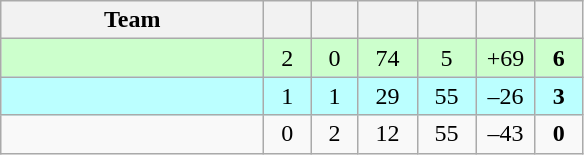<table class="wikitable" style="text-align:center;">
<tr>
<th style="width:10.5em;">Team</th>
<th style="width:1.5em;"></th>
<th style="width:1.5em;"></th>
<th style="width:2.0em;"></th>
<th style="width:2.0em;"></th>
<th style="width:2.0em;"></th>
<th style="width:1.5em;"></th>
</tr>
<tr bgcolor=#cfc>
<td align="left"></td>
<td>2</td>
<td>0</td>
<td>74</td>
<td>5</td>
<td>+69</td>
<td><strong>6</strong></td>
</tr>
<tr bgcolor=#bff>
<td align="left"></td>
<td>1</td>
<td>1</td>
<td>29</td>
<td>55</td>
<td>–26</td>
<td><strong>3</strong></td>
</tr>
<tr>
<td align="left"></td>
<td>0</td>
<td>2</td>
<td>12</td>
<td>55</td>
<td>–43</td>
<td><strong>0</strong></td>
</tr>
</table>
